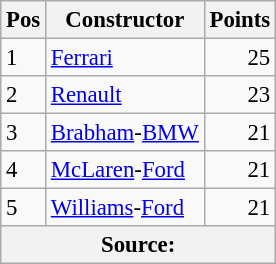<table class="wikitable" style="font-size: 95%;">
<tr>
<th>Pos</th>
<th>Constructor</th>
<th>Points</th>
</tr>
<tr>
<td>1</td>
<td> <a href='#'>Ferrari</a></td>
<td style="text-align: right">25</td>
</tr>
<tr>
<td>2</td>
<td> <a href='#'>Renault</a></td>
<td style="text-align: right">23</td>
</tr>
<tr>
<td>3</td>
<td> <a href='#'>Brabham</a>-<a href='#'>BMW</a></td>
<td style="text-align: right">21</td>
</tr>
<tr>
<td>4</td>
<td> <a href='#'>McLaren</a>-<a href='#'>Ford</a></td>
<td style="text-align: right">21</td>
</tr>
<tr>
<td>5</td>
<td> <a href='#'>Williams</a>-<a href='#'>Ford</a></td>
<td style="text-align: right">21</td>
</tr>
<tr>
<th colspan=4>Source: </th>
</tr>
</table>
